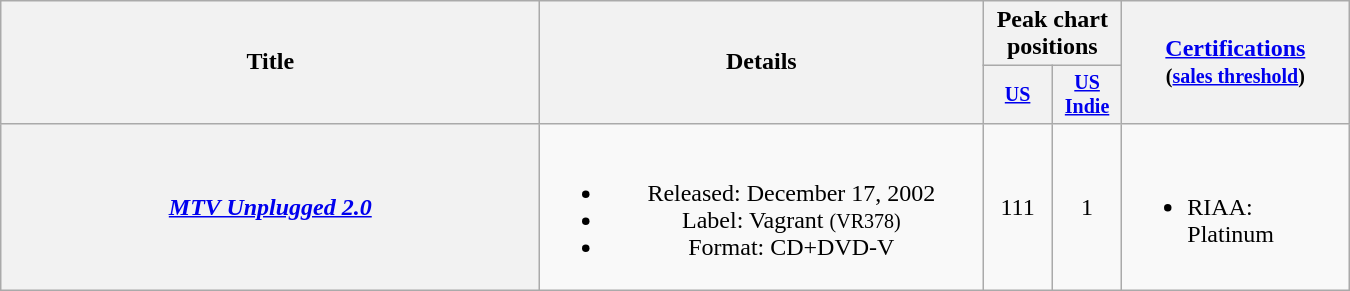<table class="wikitable plainrowheaders" style="text-align:center;">
<tr>
<th rowspan="2" style="width:22em;">Title</th>
<th rowspan="2" style="width:18em;">Details</th>
<th colspan="2">Peak chart<br>positions</th>
<th rowspan="2" style="width:9em;"><a href='#'>Certifications</a><br><small>(<a href='#'>sales threshold</a>)</small></th>
</tr>
<tr style="font-size:smaller;">
<th width="40"><a href='#'>US</a><br></th>
<th width="40"><a href='#'>US Indie</a><br></th>
</tr>
<tr>
<th scope="row"><em><a href='#'>MTV Unplugged 2.0</a></em></th>
<td><br><ul><li>Released: December 17, 2002</li><li>Label: Vagrant <small>(VR378)</small></li><li>Format: CD+DVD-V</li></ul></td>
<td>111</td>
<td>1</td>
<td align="left"><br><ul><li>RIAA: Platinum</li></ul></td>
</tr>
</table>
